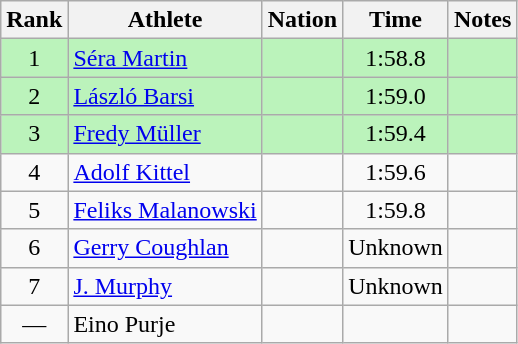<table class="wikitable sortable" style="text-align:center">
<tr>
<th>Rank</th>
<th>Athlete</th>
<th>Nation</th>
<th>Time</th>
<th>Notes</th>
</tr>
<tr bgcolor=bbf3bb>
<td>1</td>
<td align=left><a href='#'>Séra Martin</a></td>
<td align=left></td>
<td>1:58.8</td>
<td></td>
</tr>
<tr bgcolor=bbf3bb>
<td>2</td>
<td align=left><a href='#'>László Barsi</a></td>
<td align=left></td>
<td>1:59.0</td>
<td></td>
</tr>
<tr bgcolor=bbf3bb>
<td>3</td>
<td align=left><a href='#'>Fredy Müller</a></td>
<td align=left></td>
<td>1:59.4</td>
<td></td>
</tr>
<tr>
<td>4</td>
<td align=left><a href='#'>Adolf Kittel</a></td>
<td align=left></td>
<td>1:59.6</td>
<td></td>
</tr>
<tr>
<td>5</td>
<td align=left><a href='#'>Feliks Malanowski</a></td>
<td align=left></td>
<td>1:59.8</td>
<td></td>
</tr>
<tr>
<td>6</td>
<td align=left><a href='#'>Gerry Coughlan</a></td>
<td align=left></td>
<td data-sort-value=3:00.0>Unknown</td>
<td></td>
</tr>
<tr>
<td>7</td>
<td align=left><a href='#'>J. Murphy</a></td>
<td align=left></td>
<td data-sort-value=4:00.0>Unknown</td>
<td></td>
</tr>
<tr>
<td data-sort-value=8>—</td>
<td align=left>Eino Purje</td>
<td align=left></td>
<td></td>
<td></td>
</tr>
</table>
